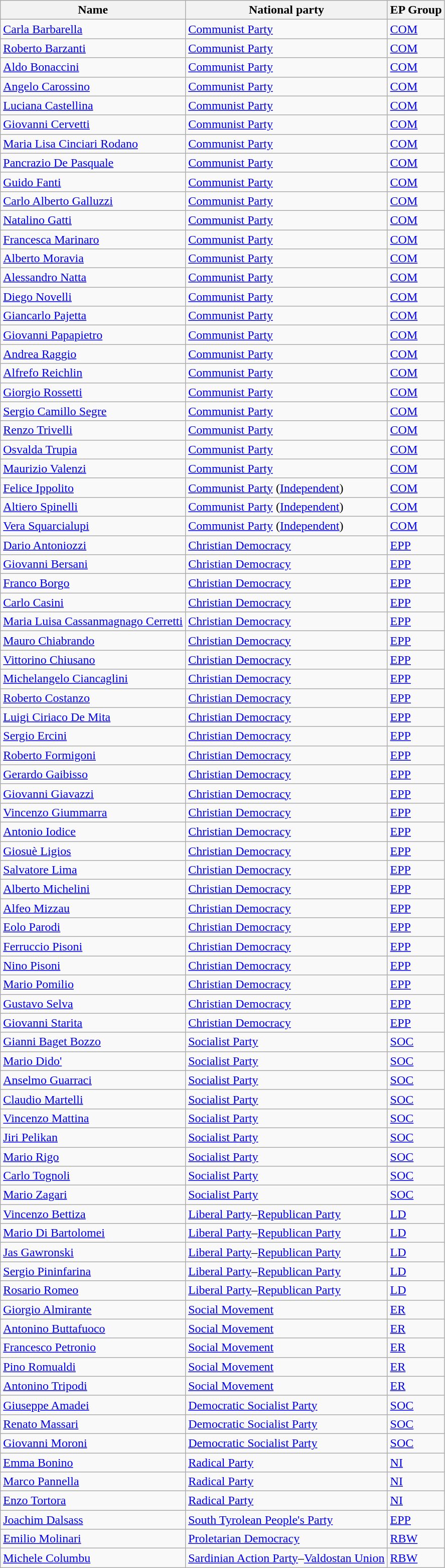<table class="sortable wikitable">
<tr>
<th>Name</th>
<th>National party</th>
<th>EP Group</th>
</tr>
<tr>
<td><a href='#'>Carla Barbarella</a></td>
<td> <a href='#'>Communist Party</a></td>
<td> <a href='#'>COM</a></td>
</tr>
<tr>
<td><a href='#'>Roberto Barzanti</a></td>
<td> <a href='#'>Communist Party</a></td>
<td> <a href='#'>COM</a></td>
</tr>
<tr>
<td><a href='#'>Aldo Bonaccini</a></td>
<td> <a href='#'>Communist Party</a></td>
<td> <a href='#'>COM</a></td>
</tr>
<tr>
<td><a href='#'>Angelo Carossino</a></td>
<td> <a href='#'>Communist Party</a></td>
<td> <a href='#'>COM</a></td>
</tr>
<tr>
<td><a href='#'>Luciana Castellina</a></td>
<td> <a href='#'>Communist Party</a></td>
<td> <a href='#'>COM</a></td>
</tr>
<tr>
<td><a href='#'>Giovanni Cervetti</a></td>
<td> <a href='#'>Communist Party</a></td>
<td> <a href='#'>COM</a></td>
</tr>
<tr>
<td><a href='#'>Maria Lisa Cinciari Rodano</a></td>
<td> <a href='#'>Communist Party</a></td>
<td> <a href='#'>COM</a></td>
</tr>
<tr>
<td><a href='#'>Pancrazio De Pasquale</a></td>
<td> <a href='#'>Communist Party</a></td>
<td> <a href='#'>COM</a></td>
</tr>
<tr>
<td><a href='#'>Guido Fanti</a></td>
<td> <a href='#'>Communist Party</a></td>
<td> <a href='#'>COM</a></td>
</tr>
<tr>
<td><a href='#'>Carlo Alberto Galluzzi</a></td>
<td> <a href='#'>Communist Party</a></td>
<td> <a href='#'>COM</a></td>
</tr>
<tr>
<td><a href='#'>Natalino Gatti</a></td>
<td> <a href='#'>Communist Party</a></td>
<td> <a href='#'>COM</a></td>
</tr>
<tr>
<td><a href='#'>Francesca Marinaro</a></td>
<td> <a href='#'>Communist Party</a></td>
<td> <a href='#'>COM</a></td>
</tr>
<tr>
<td><a href='#'>Alberto Moravia</a></td>
<td> <a href='#'>Communist Party</a></td>
<td> <a href='#'>COM</a></td>
</tr>
<tr>
<td><a href='#'>Alessandro Natta</a></td>
<td> <a href='#'>Communist Party</a></td>
<td> <a href='#'>COM</a></td>
</tr>
<tr>
<td><a href='#'>Diego Novelli</a></td>
<td> <a href='#'>Communist Party</a></td>
<td> <a href='#'>COM</a></td>
</tr>
<tr>
<td><a href='#'>Giancarlo Pajetta</a></td>
<td> <a href='#'>Communist Party</a></td>
<td> <a href='#'>COM</a></td>
</tr>
<tr>
<td><a href='#'>Giovanni Papapietro</a></td>
<td> <a href='#'>Communist Party</a></td>
<td> <a href='#'>COM</a></td>
</tr>
<tr>
<td><a href='#'>Andrea Raggio</a></td>
<td> <a href='#'>Communist Party</a></td>
<td> <a href='#'>COM</a></td>
</tr>
<tr>
<td><a href='#'>Alfrefo Reichlin</a></td>
<td> <a href='#'>Communist Party</a></td>
<td> <a href='#'>COM</a></td>
</tr>
<tr>
<td><a href='#'>Giorgio Rossetti</a></td>
<td> <a href='#'>Communist Party</a></td>
<td> <a href='#'>COM</a></td>
</tr>
<tr>
<td><a href='#'>Sergio Camillo Segre</a></td>
<td> <a href='#'>Communist Party</a></td>
<td> <a href='#'>COM</a></td>
</tr>
<tr>
<td><a href='#'>Renzo Trivelli</a></td>
<td> <a href='#'>Communist Party</a></td>
<td> <a href='#'>COM</a></td>
</tr>
<tr>
<td><a href='#'>Osvalda Trupia</a></td>
<td> <a href='#'>Communist Party</a></td>
<td> <a href='#'>COM</a></td>
</tr>
<tr>
<td><a href='#'>Maurizio Valenzi</a></td>
<td> <a href='#'>Communist Party</a></td>
<td> <a href='#'>COM</a></td>
</tr>
<tr>
<td><a href='#'>Felice Ippolito</a></td>
<td> <a href='#'>Communist Party</a> (<a href='#'>Independent</a>)</td>
<td> <a href='#'>COM</a></td>
</tr>
<tr>
<td><a href='#'>Altiero Spinelli</a></td>
<td> <a href='#'>Communist Party</a> (<a href='#'>Independent</a>)</td>
<td> <a href='#'>COM</a></td>
</tr>
<tr>
<td><a href='#'>Vera Squarcialupi</a></td>
<td> <a href='#'>Communist Party</a> (<a href='#'>Independent</a>)</td>
<td> <a href='#'>COM</a></td>
</tr>
<tr>
<td><a href='#'>Dario Antoniozzi</a></td>
<td> <a href='#'>Christian Democracy</a></td>
<td> <a href='#'>EPP</a></td>
</tr>
<tr>
<td><a href='#'>Giovanni Bersani</a></td>
<td> <a href='#'>Christian Democracy</a></td>
<td> <a href='#'>EPP</a></td>
</tr>
<tr>
<td><a href='#'>Franco Borgo</a></td>
<td> <a href='#'>Christian Democracy</a></td>
<td> <a href='#'>EPP</a></td>
</tr>
<tr>
<td><a href='#'>Carlo Casini</a></td>
<td> <a href='#'>Christian Democracy</a></td>
<td> <a href='#'>EPP</a></td>
</tr>
<tr>
<td><a href='#'>Maria Luisa Cassanmagnago Cerretti</a></td>
<td> <a href='#'>Christian Democracy</a></td>
<td> <a href='#'>EPP</a></td>
</tr>
<tr>
<td><a href='#'>Mauro Chiabrando</a></td>
<td> <a href='#'>Christian Democracy</a></td>
<td> <a href='#'>EPP</a></td>
</tr>
<tr>
<td><a href='#'>Vittorino Chiusano</a></td>
<td> <a href='#'>Christian Democracy</a></td>
<td> <a href='#'>EPP</a></td>
</tr>
<tr>
<td><a href='#'>Michelangelo Ciancaglini</a></td>
<td> <a href='#'>Christian Democracy</a></td>
<td> <a href='#'>EPP</a></td>
</tr>
<tr>
<td><a href='#'>Roberto Costanzo</a></td>
<td> <a href='#'>Christian Democracy</a></td>
<td> <a href='#'>EPP</a></td>
</tr>
<tr>
<td><a href='#'>Luigi Ciriaco De Mita</a></td>
<td> <a href='#'>Christian Democracy</a></td>
<td> <a href='#'>EPP</a></td>
</tr>
<tr>
<td><a href='#'>Sergio Ercini</a></td>
<td> <a href='#'>Christian Democracy</a></td>
<td> <a href='#'>EPP</a></td>
</tr>
<tr>
<td><a href='#'>Roberto Formigoni</a></td>
<td> <a href='#'>Christian Democracy</a></td>
<td> <a href='#'>EPP</a></td>
</tr>
<tr>
<td><a href='#'>Gerardo Gaibisso</a></td>
<td> <a href='#'>Christian Democracy</a></td>
<td> <a href='#'>EPP</a></td>
</tr>
<tr>
<td><a href='#'>Giovanni Giavazzi</a></td>
<td> <a href='#'>Christian Democracy</a></td>
<td> <a href='#'>EPP</a></td>
</tr>
<tr>
<td><a href='#'>Vincenzo Giummarra</a></td>
<td> <a href='#'>Christian Democracy</a></td>
<td> <a href='#'>EPP</a></td>
</tr>
<tr>
<td><a href='#'>Antonio Iodice</a></td>
<td> <a href='#'>Christian Democracy</a></td>
<td> <a href='#'>EPP</a></td>
</tr>
<tr>
<td><a href='#'>Giosuè Ligios</a></td>
<td> <a href='#'>Christian Democracy</a></td>
<td> <a href='#'>EPP</a></td>
</tr>
<tr>
<td><a href='#'>Salvatore Lima</a></td>
<td> <a href='#'>Christian Democracy</a></td>
<td> <a href='#'>EPP</a></td>
</tr>
<tr>
<td><a href='#'>Alberto Michelini</a></td>
<td> <a href='#'>Christian Democracy</a></td>
<td> <a href='#'>EPP</a></td>
</tr>
<tr>
<td><a href='#'>Alfeo Mizzau</a></td>
<td> <a href='#'>Christian Democracy</a></td>
<td> <a href='#'>EPP</a></td>
</tr>
<tr>
<td><a href='#'>Eolo Parodi</a></td>
<td> <a href='#'>Christian Democracy</a></td>
<td> <a href='#'>EPP</a></td>
</tr>
<tr>
<td><a href='#'>Ferruccio Pisoni</a></td>
<td> <a href='#'>Christian Democracy</a></td>
<td> <a href='#'>EPP</a></td>
</tr>
<tr>
<td><a href='#'>Nino Pisoni</a></td>
<td> <a href='#'>Christian Democracy</a></td>
<td> <a href='#'>EPP</a></td>
</tr>
<tr>
<td><a href='#'>Mario Pomilio</a></td>
<td> <a href='#'>Christian Democracy</a></td>
<td> <a href='#'>EPP</a></td>
</tr>
<tr>
<td><a href='#'>Gustavo Selva</a></td>
<td> <a href='#'>Christian Democracy</a></td>
<td> <a href='#'>EPP</a></td>
</tr>
<tr>
<td><a href='#'>Giovanni Starita</a></td>
<td> <a href='#'>Christian Democracy</a></td>
<td> <a href='#'>EPP</a></td>
</tr>
<tr>
<td><a href='#'>Gianni Baget Bozzo</a></td>
<td> <a href='#'>Socialist Party</a></td>
<td> <a href='#'>SOC</a></td>
</tr>
<tr>
<td><a href='#'>Mario Dido'</a></td>
<td> <a href='#'>Socialist Party</a></td>
<td> <a href='#'>SOC</a></td>
</tr>
<tr>
<td><a href='#'>Anselmo Guarraci</a></td>
<td> <a href='#'>Socialist Party</a></td>
<td> <a href='#'>SOC</a></td>
</tr>
<tr>
<td><a href='#'>Claudio Martelli</a></td>
<td> <a href='#'>Socialist Party</a></td>
<td> <a href='#'>SOC</a></td>
</tr>
<tr>
<td><a href='#'>Vincenzo Mattina</a></td>
<td> <a href='#'>Socialist Party</a></td>
<td> <a href='#'>SOC</a></td>
</tr>
<tr>
<td><a href='#'>Jiri Pelikan</a></td>
<td> <a href='#'>Socialist Party</a></td>
<td> <a href='#'>SOC</a></td>
</tr>
<tr>
<td><a href='#'>Mario Rigo</a></td>
<td> <a href='#'>Socialist Party</a></td>
<td> <a href='#'>SOC</a></td>
</tr>
<tr>
<td><a href='#'>Carlo Tognoli</a></td>
<td> <a href='#'>Socialist Party</a></td>
<td> <a href='#'>SOC</a></td>
</tr>
<tr>
<td><a href='#'>Mario Zagari</a></td>
<td> <a href='#'>Socialist Party</a></td>
<td> <a href='#'>SOC</a></td>
</tr>
<tr>
<td><a href='#'>Vincenzo Bettiza</a></td>
<td> <a href='#'>Liberal Party</a>–<a href='#'>Republican Party</a></td>
<td> <a href='#'>LD</a></td>
</tr>
<tr>
<td><a href='#'>Mario Di Bartolomei</a></td>
<td> <a href='#'>Liberal Party</a>–<a href='#'>Republican Party</a></td>
<td> <a href='#'>LD</a></td>
</tr>
<tr>
<td><a href='#'>Jas Gawronski</a></td>
<td> <a href='#'>Liberal Party</a>–<a href='#'>Republican Party</a></td>
<td> <a href='#'>LD</a></td>
</tr>
<tr>
<td><a href='#'>Sergio Pininfarina</a></td>
<td> <a href='#'>Liberal Party</a>–<a href='#'>Republican Party</a></td>
<td> <a href='#'>LD</a></td>
</tr>
<tr>
<td><a href='#'>Rosario Romeo</a></td>
<td> <a href='#'>Liberal Party</a>–<a href='#'>Republican Party</a></td>
<td> <a href='#'>LD</a></td>
</tr>
<tr>
<td><a href='#'>Giorgio Almirante</a></td>
<td> <a href='#'>Social Movement</a></td>
<td> <a href='#'>ER</a></td>
</tr>
<tr>
<td><a href='#'>Antonino Buttafuoco</a></td>
<td> <a href='#'>Social Movement</a></td>
<td> <a href='#'>ER</a></td>
</tr>
<tr>
<td><a href='#'>Francesco Petronio</a></td>
<td> <a href='#'>Social Movement</a></td>
<td> <a href='#'>ER</a></td>
</tr>
<tr>
<td><a href='#'>Pino Romualdi</a></td>
<td> <a href='#'>Social Movement</a></td>
<td> <a href='#'>ER</a></td>
</tr>
<tr>
<td><a href='#'>Antonino Tripodi</a></td>
<td> <a href='#'>Social Movement</a></td>
<td> <a href='#'>ER</a></td>
</tr>
<tr>
<td><a href='#'>Giuseppe Amadei</a></td>
<td> <a href='#'>Democratic Socialist Party</a></td>
<td> <a href='#'>SOC</a></td>
</tr>
<tr>
<td><a href='#'>Renato Massari</a></td>
<td> <a href='#'>Democratic Socialist Party</a></td>
<td> <a href='#'>SOC</a></td>
</tr>
<tr>
<td><a href='#'>Giovanni Moroni</a></td>
<td> <a href='#'>Democratic Socialist Party</a></td>
<td> <a href='#'>SOC</a></td>
</tr>
<tr>
<td><a href='#'>Emma Bonino</a></td>
<td> <a href='#'>Radical Party</a></td>
<td> <a href='#'>NI</a></td>
</tr>
<tr>
<td><a href='#'>Marco Pannella</a></td>
<td> <a href='#'>Radical Party</a></td>
<td> <a href='#'>NI</a></td>
</tr>
<tr>
<td><a href='#'>Enzo Tortora</a></td>
<td> <a href='#'>Radical Party</a></td>
<td> <a href='#'>NI</a></td>
</tr>
<tr>
<td><a href='#'>Joachim Dalsass</a></td>
<td> <a href='#'>South Tyrolean People's Party</a></td>
<td> <a href='#'>EPP</a></td>
</tr>
<tr>
<td><a href='#'>Emilio Molinari</a></td>
<td> <a href='#'>Proletarian Democracy</a></td>
<td> <a href='#'>RBW</a></td>
</tr>
<tr>
<td><a href='#'>Michele Columbu</a></td>
<td> <a href='#'>Sardinian Action Party</a>–<a href='#'>Valdostan Union</a></td>
<td> <a href='#'>RBW</a></td>
</tr>
</table>
